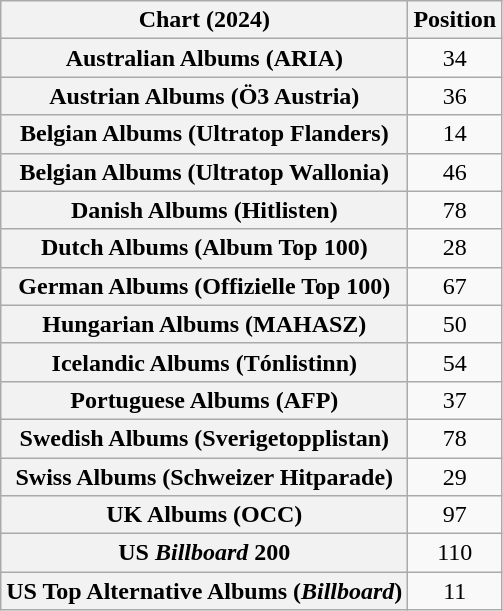<table class="wikitable sortable plainrowheaders" style="text-align:center">
<tr>
<th scope="col">Chart (2024)</th>
<th scope="col">Position</th>
</tr>
<tr>
<th scope="row">Australian Albums (ARIA)</th>
<td>34</td>
</tr>
<tr>
<th scope="row">Austrian Albums (Ö3 Austria)</th>
<td>36</td>
</tr>
<tr>
<th scope="row">Belgian Albums (Ultratop Flanders)</th>
<td>14</td>
</tr>
<tr>
<th scope="row">Belgian Albums (Ultratop Wallonia)</th>
<td>46</td>
</tr>
<tr>
<th scope="row">Danish Albums (Hitlisten)</th>
<td>78</td>
</tr>
<tr>
<th scope="row">Dutch Albums (Album Top 100)</th>
<td>28</td>
</tr>
<tr>
<th scope="row">German Albums (Offizielle Top 100)</th>
<td>67</td>
</tr>
<tr>
<th scope="row">Hungarian Albums (MAHASZ)</th>
<td>50</td>
</tr>
<tr>
<th scope="row">Icelandic Albums (Tónlistinn)</th>
<td>54</td>
</tr>
<tr>
<th scope="row">Portuguese Albums (AFP)</th>
<td>37</td>
</tr>
<tr>
<th scope="row">Swedish Albums (Sverigetopplistan)</th>
<td>78</td>
</tr>
<tr>
<th scope="row">Swiss Albums (Schweizer Hitparade)</th>
<td>29</td>
</tr>
<tr>
<th scope="row">UK Albums (OCC)</th>
<td>97</td>
</tr>
<tr>
<th scope="row">US <em>Billboard</em> 200</th>
<td>110</td>
</tr>
<tr>
<th scope="row">US Top Alternative Albums (<em>Billboard</em>)</th>
<td>11</td>
</tr>
</table>
